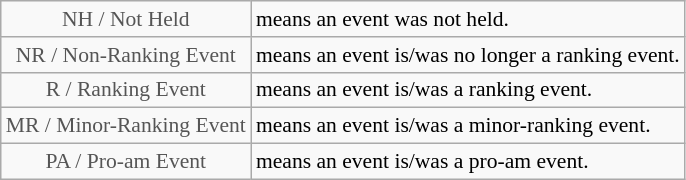<table class="wikitable" style="font-size:90%">
<tr>
<td style="text-align:center; color:#555555;" colspan="4">NH / Not Held</td>
<td>means an event was not held.</td>
</tr>
<tr>
<td style="text-align:center; color:#555555;" colspan="4">NR / Non-Ranking Event</td>
<td>means an event is/was no longer a ranking event.</td>
</tr>
<tr>
<td style="text-align:center; color:#555555;" colspan="4">R / Ranking Event</td>
<td>means an event is/was a ranking event.</td>
</tr>
<tr>
<td style="text-align:center; color:#555555;" colspan="4">MR / Minor-Ranking Event</td>
<td>means an event is/was a minor-ranking event.</td>
</tr>
<tr>
<td style="text-align:center; color:#555555;" colspan="4">PA / Pro-am Event</td>
<td>means an event is/was a pro-am event.</td>
</tr>
</table>
